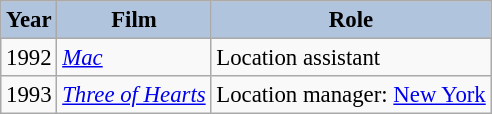<table class="wikitable" style="font-size:95%;">
<tr>
<th style="background:#B0C4DE;">Year</th>
<th style="background:#B0C4DE;">Film</th>
<th style="background:#B0C4DE;">Role</th>
</tr>
<tr>
<td>1992</td>
<td><em><a href='#'>Mac</a></em></td>
<td>Location assistant</td>
</tr>
<tr>
<td>1993</td>
<td><em><a href='#'>Three of Hearts</a></em></td>
<td>Location manager: <a href='#'>New York</a></td>
</tr>
</table>
